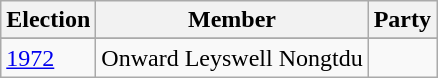<table class="wikitable sortable">
<tr>
<th>Election</th>
<th>Member</th>
<th colspan=2>Party</th>
</tr>
<tr>
</tr>
<tr>
</tr>
<tr>
</tr>
<tr>
</tr>
<tr>
</tr>
<tr>
</tr>
<tr>
</tr>
<tr>
</tr>
<tr>
</tr>
<tr>
</tr>
<tr>
</tr>
<tr>
<td><a href='#'>1972</a></td>
<td>Onward Leyswell Nongtdu</td>
<td></td>
</tr>
</table>
